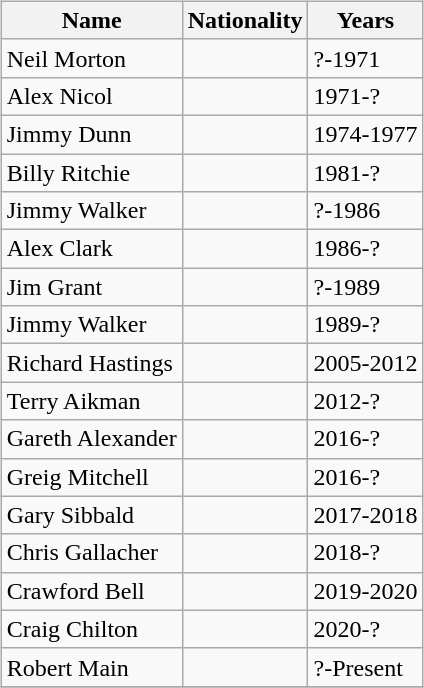<table>
<tr>
<td width="10"> </td>
<td valign="top"><br><table class="wikitable" style="text-align: center">
<tr>
<th>Name</th>
<th>Nationality</th>
<th>Years</th>
</tr>
<tr>
<td align=left>Neil Morton</td>
<td></td>
<td align=left>?-1971</td>
</tr>
<tr>
<td align=left>Alex Nicol</td>
<td></td>
<td align=left>1971-?</td>
</tr>
<tr>
<td align=left>Jimmy Dunn</td>
<td></td>
<td align=left>1974-1977</td>
</tr>
<tr>
<td align=left>Billy Ritchie</td>
<td></td>
<td align=left>1981-?</td>
</tr>
<tr>
<td align=left>Jimmy Walker</td>
<td></td>
<td align=left>?-1986</td>
</tr>
<tr>
<td align=left>Alex Clark</td>
<td></td>
<td align=left>1986-?</td>
</tr>
<tr>
<td align=left>Jim Grant</td>
<td></td>
<td align=left>?-1989</td>
</tr>
<tr>
<td align=left>Jimmy Walker</td>
<td></td>
<td align=left>1989-?</td>
</tr>
<tr>
<td align=left>Richard Hastings</td>
<td></td>
<td align=left>2005-2012</td>
</tr>
<tr>
<td align=left>Terry Aikman</td>
<td></td>
<td align=left>2012-?</td>
</tr>
<tr>
<td align=left>Gareth Alexander</td>
<td></td>
<td align=left>2016-?</td>
</tr>
<tr>
<td align=left>Greig Mitchell</td>
<td></td>
<td align=left>2016-?</td>
</tr>
<tr>
<td align=left>Gary Sibbald</td>
<td></td>
<td align=left>2017-2018</td>
</tr>
<tr>
<td align=left>Chris Gallacher</td>
<td></td>
<td align=left>2018-?</td>
</tr>
<tr>
<td align=left>Crawford Bell</td>
<td></td>
<td align=left>2019-2020</td>
</tr>
<tr>
<td align=left>Craig Chilton</td>
<td></td>
<td align=left>2020-?</td>
</tr>
<tr>
<td align=left>Robert Main</td>
<td></td>
<td align=left>?-Present</td>
</tr>
<tr>
</tr>
</table>
</td>
</tr>
</table>
